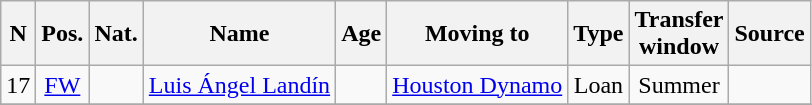<table class="wikitable sortable" style="text-align:center">
<tr>
<th>N</th>
<th>Pos.</th>
<th>Nat.</th>
<th>Name</th>
<th>Age</th>
<th>Moving to</th>
<th>Type</th>
<th>Transfer<br>window</th>
<th>Source</th>
</tr>
<tr>
<td>17</td>
<td><a href='#'>FW</a></td>
<td></td>
<td align=left><a href='#'>Luis Ángel Landín</a></td>
<td></td>
<td align=left> <a href='#'>Houston Dynamo</a></td>
<td>Loan</td>
<td>Summer</td>
<td></td>
</tr>
<tr>
</tr>
</table>
